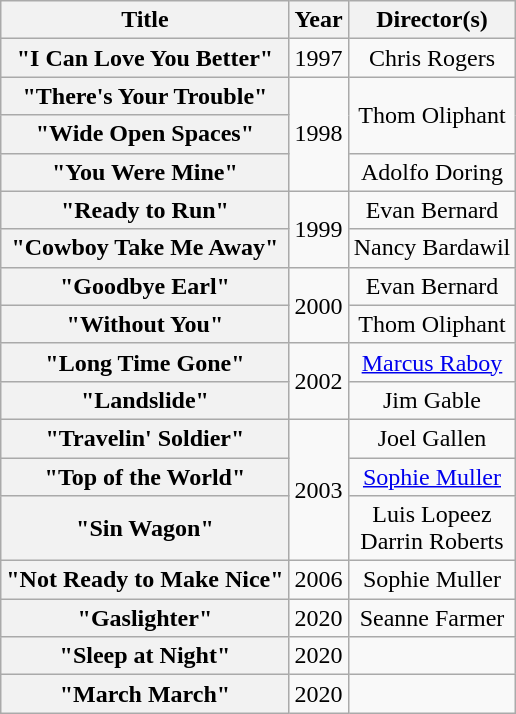<table class="wikitable plainrowheaders" style="text-align:center;">
<tr>
<th>Title</th>
<th>Year</th>
<th>Director(s)</th>
</tr>
<tr>
<th scope = "row">"I Can Love You Better"</th>
<td>1997</td>
<td>Chris Rogers</td>
</tr>
<tr>
<th scope = "row">"There's Your Trouble"</th>
<td rowspan="3">1998</td>
<td rowspan="2">Thom Oliphant</td>
</tr>
<tr>
<th scope = "row">"Wide Open Spaces"</th>
</tr>
<tr>
<th scope = "row">"You Were Mine"</th>
<td>Adolfo Doring</td>
</tr>
<tr>
<th scope = "row">"Ready to Run"</th>
<td rowspan="2">1999</td>
<td>Evan Bernard</td>
</tr>
<tr>
<th scope = "row">"Cowboy Take Me Away"</th>
<td>Nancy Bardawil</td>
</tr>
<tr>
<th scope = "row">"Goodbye Earl"</th>
<td rowspan="2">2000</td>
<td>Evan Bernard</td>
</tr>
<tr>
<th scope = "row">"Without You"</th>
<td>Thom Oliphant</td>
</tr>
<tr>
<th scope = "row">"Long Time Gone"</th>
<td rowspan="2">2002</td>
<td><a href='#'>Marcus Raboy</a></td>
</tr>
<tr>
<th scope = "row">"Landslide"</th>
<td>Jim Gable</td>
</tr>
<tr>
<th scope = "row">"Travelin' Soldier" </th>
<td rowspan="3">2003</td>
<td>Joel Gallen</td>
</tr>
<tr>
<th scope = "row">"Top of the World"</th>
<td><a href='#'>Sophie Muller</a></td>
</tr>
<tr>
<th scope = "row">"Sin Wagon" </th>
<td>Luis Lopeez<br>Darrin Roberts</td>
</tr>
<tr>
<th scope = "row">"Not Ready to Make Nice"</th>
<td>2006</td>
<td>Sophie Muller</td>
</tr>
<tr>
<th scope = "row">"Gaslighter"</th>
<td>2020</td>
<td>Seanne Farmer</td>
</tr>
<tr>
<th scope = "row">"Sleep at Night"</th>
<td>2020</td>
</tr>
<tr>
<th scope = "row">"March March"</th>
<td>2020</td>
<td></td>
</tr>
</table>
